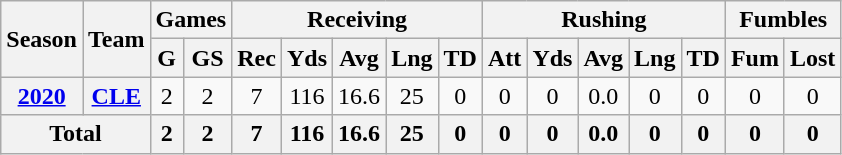<table class=wikitable style="text-align:center;">
<tr>
<th rowspan="2">Season</th>
<th rowspan="2">Team</th>
<th colspan="2">Games</th>
<th colspan="5">Receiving</th>
<th colspan="5">Rushing</th>
<th colspan="2">Fumbles</th>
</tr>
<tr>
<th>G</th>
<th>GS</th>
<th>Rec</th>
<th>Yds</th>
<th>Avg</th>
<th>Lng</th>
<th>TD</th>
<th>Att</th>
<th>Yds</th>
<th>Avg</th>
<th>Lng</th>
<th>TD</th>
<th>Fum</th>
<th>Lost</th>
</tr>
<tr>
<th><a href='#'>2020</a></th>
<th><a href='#'>CLE</a></th>
<td>2</td>
<td>2</td>
<td>7</td>
<td>116</td>
<td>16.6</td>
<td>25</td>
<td>0</td>
<td>0</td>
<td>0</td>
<td>0.0</td>
<td>0</td>
<td>0</td>
<td>0</td>
<td>0</td>
</tr>
<tr>
<th colspan="2">Total</th>
<th>2</th>
<th>2</th>
<th>7</th>
<th>116</th>
<th>16.6</th>
<th>25</th>
<th>0</th>
<th>0</th>
<th>0</th>
<th>0.0</th>
<th>0</th>
<th>0</th>
<th>0</th>
<th>0</th>
</tr>
</table>
